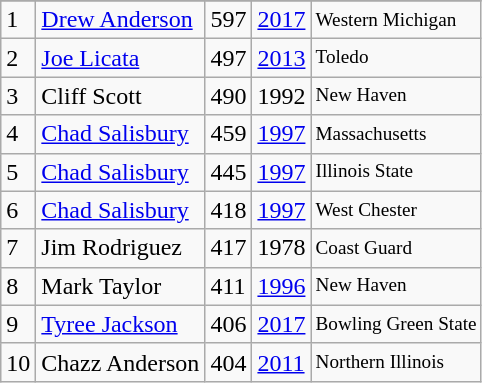<table class="wikitable">
<tr>
</tr>
<tr>
<td>1</td>
<td><a href='#'>Drew Anderson</a></td>
<td>597</td>
<td><a href='#'>2017</a></td>
<td style="font-size:80%;">Western Michigan</td>
</tr>
<tr>
<td>2</td>
<td><a href='#'>Joe Licata</a></td>
<td>497</td>
<td><a href='#'>2013</a></td>
<td style="font-size:80%;">Toledo</td>
</tr>
<tr>
<td>3</td>
<td>Cliff Scott</td>
<td>490</td>
<td>1992</td>
<td style="font-size:80%;">New Haven</td>
</tr>
<tr>
<td>4</td>
<td><a href='#'>Chad Salisbury</a></td>
<td>459</td>
<td><a href='#'>1997</a></td>
<td style="font-size:80%;">Massachusetts</td>
</tr>
<tr>
<td>5</td>
<td><a href='#'>Chad Salisbury</a></td>
<td>445</td>
<td><a href='#'>1997</a></td>
<td style="font-size:80%;">Illinois State</td>
</tr>
<tr>
<td>6</td>
<td><a href='#'>Chad Salisbury</a></td>
<td>418</td>
<td><a href='#'>1997</a></td>
<td style="font-size:80%;">West Chester</td>
</tr>
<tr>
<td>7</td>
<td>Jim Rodriguez</td>
<td>417</td>
<td>1978</td>
<td style="font-size:80%;">Coast Guard</td>
</tr>
<tr>
<td>8</td>
<td>Mark Taylor</td>
<td>411</td>
<td><a href='#'>1996</a></td>
<td style="font-size:80%;">New Haven</td>
</tr>
<tr>
<td>9</td>
<td><a href='#'>Tyree Jackson</a></td>
<td>406</td>
<td><a href='#'>2017</a></td>
<td style="font-size:80%;">Bowling Green State</td>
</tr>
<tr>
<td>10</td>
<td>Chazz Anderson</td>
<td>404</td>
<td><a href='#'>2011</a></td>
<td style="font-size:80%;">Northern Illinois</td>
</tr>
</table>
